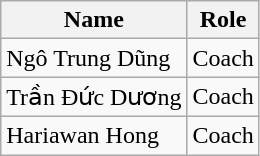<table class="wikitable">
<tr>
<th>Name</th>
<th>Role</th>
</tr>
<tr>
<td> Ngô Trung Dũng</td>
<td>Coach</td>
</tr>
<tr>
<td> Trần Đức Dương</td>
<td>Coach</td>
</tr>
<tr>
<td> Hariawan Hong</td>
<td>Coach</td>
</tr>
</table>
